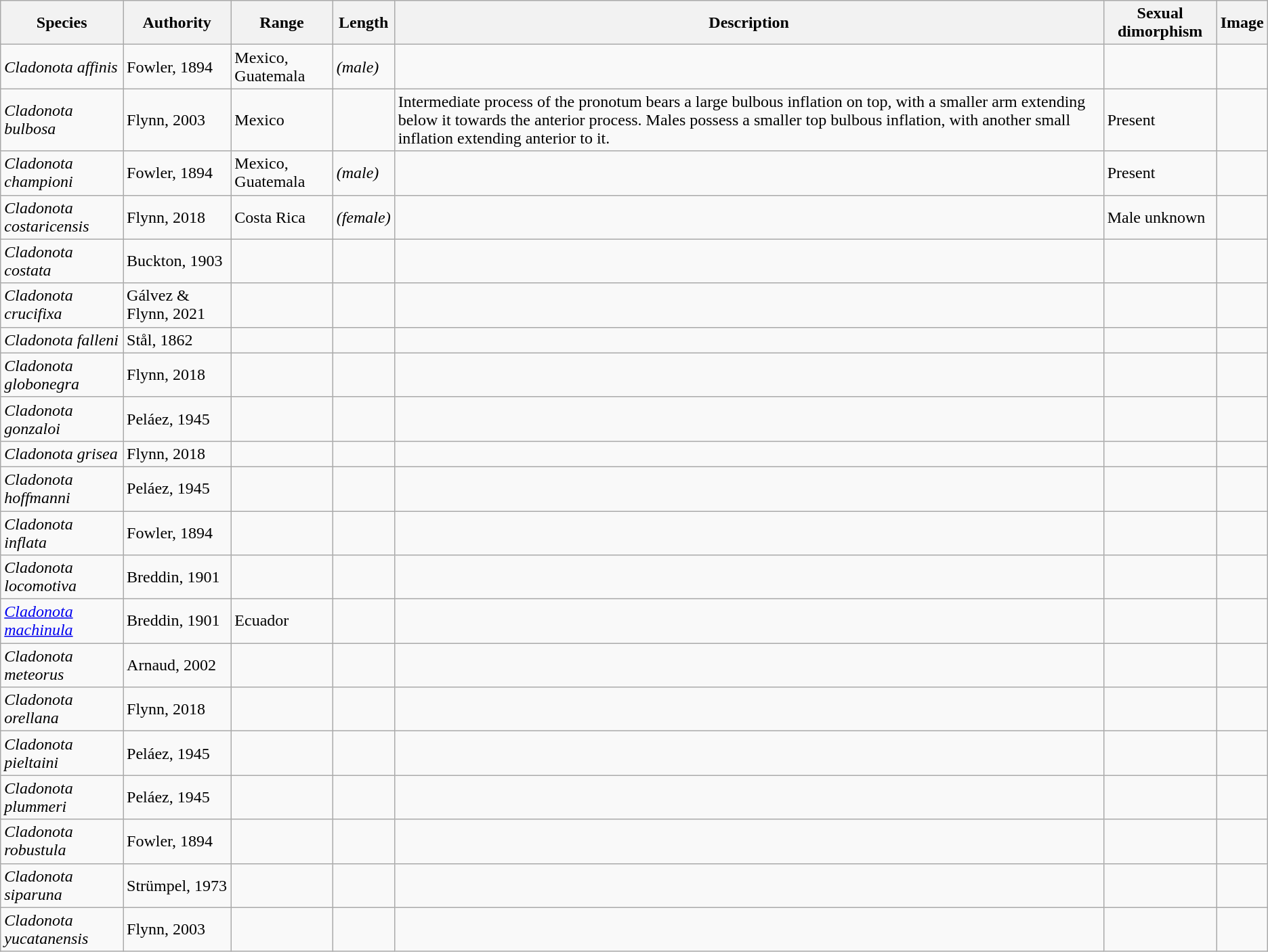<table class="wikitable">
<tr>
<th>Species</th>
<th>Authority</th>
<th>Range</th>
<th>Length</th>
<th>Description</th>
<th>Sexual dimorphism</th>
<th>Image</th>
</tr>
<tr>
<td><em>Cladonota affinis</em></td>
<td>Fowler, 1894</td>
<td>Mexico, Guatemala</td>
<td> <em>(male)</em></td>
<td></td>
<td></td>
<td></td>
</tr>
<tr>
<td><em>Cladonota bulbosa</em></td>
<td>Flynn, 2003</td>
<td>Mexico</td>
<td></td>
<td>Intermediate process of the pronotum bears a large bulbous inflation on top, with a smaller arm extending below it towards the anterior process. Males possess a smaller top bulbous inflation, with another small inflation extending anterior to it.</td>
<td>Present</td>
<td></td>
</tr>
<tr>
<td><em>Cladonota championi</em></td>
<td>Fowler, 1894</td>
<td>Mexico, Guatemala</td>
<td> <em>(male)</em></td>
<td></td>
<td>Present</td>
<td></td>
</tr>
<tr>
<td><em>Cladonota costaricensis</em></td>
<td>Flynn, 2018</td>
<td>Costa Rica</td>
<td> <em>(female)</em></td>
<td></td>
<td>Male unknown</td>
<td></td>
</tr>
<tr>
<td><em>Cladonota costata</em></td>
<td>Buckton, 1903</td>
<td></td>
<td></td>
<td></td>
<td></td>
<td></td>
</tr>
<tr>
<td><em>Cladonota crucifixa</em></td>
<td>Gálvez & Flynn, 2021</td>
<td></td>
<td></td>
<td></td>
<td></td>
<td></td>
</tr>
<tr>
<td><em>Cladonota falleni</em></td>
<td>Stål, 1862</td>
<td></td>
<td></td>
<td></td>
<td></td>
<td></td>
</tr>
<tr>
<td><em>Cladonota globonegra</em></td>
<td>Flynn, 2018</td>
<td></td>
<td></td>
<td></td>
<td></td>
<td></td>
</tr>
<tr>
<td><em>Cladonota gonzaloi</em></td>
<td>Peláez, 1945</td>
<td></td>
<td></td>
<td></td>
<td></td>
<td></td>
</tr>
<tr>
<td><em>Cladonota grisea</em></td>
<td>Flynn, 2018</td>
<td></td>
<td></td>
<td></td>
<td></td>
<td></td>
</tr>
<tr>
<td><em>Cladonota hoffmanni</em></td>
<td>Peláez, 1945</td>
<td></td>
<td></td>
<td></td>
<td></td>
<td></td>
</tr>
<tr>
<td><em>Cladonota inflata</em></td>
<td>Fowler, 1894</td>
<td></td>
<td></td>
<td></td>
<td></td>
<td></td>
</tr>
<tr>
<td><em>Cladonota locomotiva</em></td>
<td>Breddin, 1901</td>
<td></td>
<td></td>
<td></td>
<td></td>
<td></td>
</tr>
<tr>
<td><em><a href='#'>Cladonota machinula</a></em></td>
<td>Breddin, 1901</td>
<td>Ecuador</td>
<td></td>
<td></td>
<td></td>
<td></td>
</tr>
<tr>
<td><em>Cladonota meteorus</em></td>
<td>Arnaud, 2002</td>
<td></td>
<td></td>
<td></td>
<td></td>
<td></td>
</tr>
<tr>
<td><em>Cladonota orellana</em></td>
<td>Flynn, 2018</td>
<td></td>
<td></td>
<td></td>
<td></td>
<td></td>
</tr>
<tr>
<td><em>Cladonota pieltaini</em></td>
<td>Peláez, 1945</td>
<td></td>
<td></td>
<td></td>
<td></td>
<td></td>
</tr>
<tr>
<td><em>Cladonota plummeri</em></td>
<td>Peláez, 1945</td>
<td></td>
<td></td>
<td></td>
<td></td>
<td></td>
</tr>
<tr>
<td><em>Cladonota robustula</em></td>
<td>Fowler, 1894</td>
<td></td>
<td></td>
<td></td>
<td></td>
<td></td>
</tr>
<tr>
<td><em>Cladonota siparuna</em></td>
<td>Strümpel, 1973</td>
<td></td>
<td></td>
<td></td>
<td></td>
<td></td>
</tr>
<tr>
<td><em>Cladonota yucatanensis</em></td>
<td>Flynn, 2003</td>
<td></td>
<td></td>
<td></td>
<td></td>
<td></td>
</tr>
</table>
